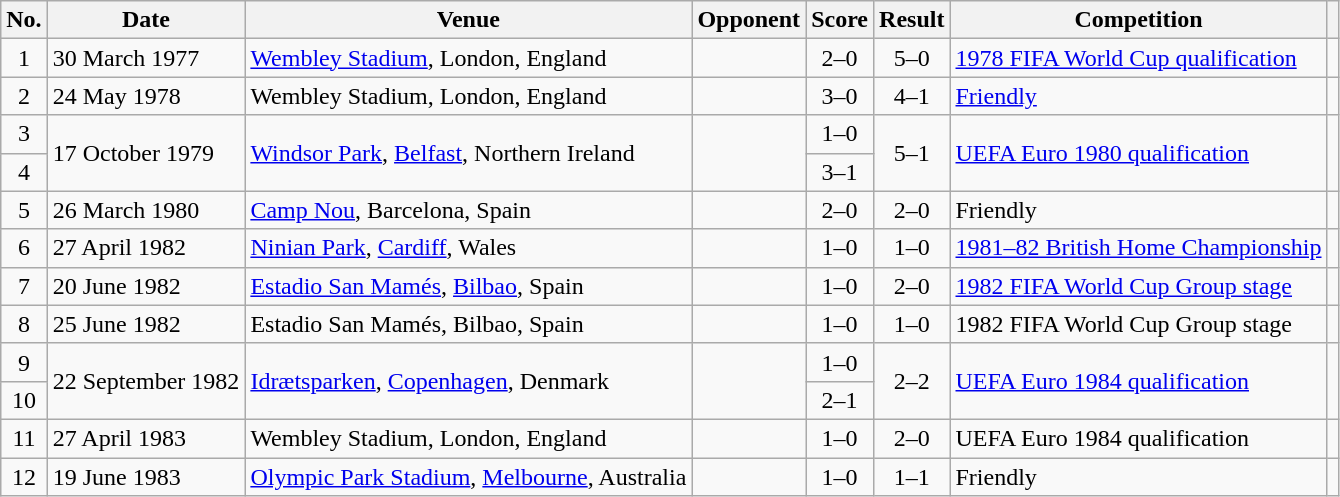<table class="wikitable sortable">
<tr>
<th scope="col">No.</th>
<th scope="col">Date</th>
<th scope="col">Venue</th>
<th scope="col">Opponent</th>
<th scope="col">Score</th>
<th scope="col">Result</th>
<th scope="col">Competition</th>
<th scope="col" class="unsortable"></th>
</tr>
<tr>
<td style="text-align:center">1</td>
<td>30 March 1977</td>
<td><a href='#'>Wembley Stadium</a>, London, England</td>
<td></td>
<td style="text-align:center">2–0</td>
<td style="text-align:center">5–0</td>
<td><a href='#'>1978 FIFA World Cup qualification</a></td>
<td></td>
</tr>
<tr>
<td style="text-align:center">2</td>
<td>24 May 1978</td>
<td>Wembley Stadium, London, England</td>
<td></td>
<td style="text-align:center">3–0</td>
<td style="text-align:center">4–1</td>
<td><a href='#'>Friendly</a></td>
<td></td>
</tr>
<tr>
<td style="text-align:center">3</td>
<td rowspan=2>17 October 1979</td>
<td rowspan=2><a href='#'>Windsor Park</a>, <a href='#'>Belfast</a>, Northern Ireland</td>
<td rowspan=2></td>
<td style="text-align:center">1–0</td>
<td rowspan=2 style="text-align:center">5–1</td>
<td rowspan=2><a href='#'>UEFA Euro 1980 qualification</a></td>
<td rowspan=2></td>
</tr>
<tr>
<td style="text-align:center">4</td>
<td style="text-align:center">3–1</td>
</tr>
<tr>
<td style="text-align:center">5</td>
<td>26 March 1980</td>
<td><a href='#'>Camp Nou</a>, Barcelona, Spain</td>
<td></td>
<td style="text-align:center">2–0</td>
<td style="text-align:center">2–0</td>
<td>Friendly</td>
<td></td>
</tr>
<tr>
<td style="text-align:center">6</td>
<td>27 April 1982</td>
<td><a href='#'>Ninian Park</a>, <a href='#'>Cardiff</a>, Wales</td>
<td></td>
<td style="text-align:center">1–0</td>
<td style="text-align:center">1–0</td>
<td><a href='#'>1981–82 British Home Championship</a></td>
<td></td>
</tr>
<tr>
<td style="text-align:center">7</td>
<td>20 June 1982</td>
<td><a href='#'>Estadio San Mamés</a>, <a href='#'>Bilbao</a>, Spain</td>
<td></td>
<td style="text-align:center">1–0</td>
<td style="text-align:center">2–0</td>
<td><a href='#'>1982 FIFA World Cup Group stage</a></td>
<td></td>
</tr>
<tr>
<td style="text-align:center">8</td>
<td>25 June 1982</td>
<td>Estadio San Mamés, Bilbao, Spain</td>
<td></td>
<td style="text-align:center">1–0</td>
<td style="text-align:center">1–0</td>
<td>1982 FIFA World Cup Group stage</td>
<td></td>
</tr>
<tr>
<td style="text-align:center">9</td>
<td rowspan=2>22 September 1982</td>
<td rowspan=2><a href='#'>Idrætsparken</a>, <a href='#'>Copenhagen</a>, Denmark</td>
<td rowspan=2></td>
<td style="text-align:center">1–0</td>
<td rowspan=2 style="text-align:center">2–2</td>
<td rowspan=2><a href='#'>UEFA Euro 1984 qualification</a></td>
<td rowspan=2></td>
</tr>
<tr>
<td style="text-align:center">10</td>
<td style="text-align:center">2–1</td>
</tr>
<tr>
<td style="text-align:center">11</td>
<td>27 April 1983</td>
<td>Wembley Stadium, London, England</td>
<td></td>
<td style="text-align:center">1–0</td>
<td style="text-align:center">2–0</td>
<td>UEFA Euro 1984 qualification</td>
<td></td>
</tr>
<tr>
<td style="text-align:center">12</td>
<td>19 June 1983</td>
<td><a href='#'>Olympic Park Stadium</a>, <a href='#'>Melbourne</a>, Australia</td>
<td></td>
<td style="text-align:center">1–0</td>
<td style="text-align:center">1–1</td>
<td>Friendly</td>
<td></td>
</tr>
</table>
